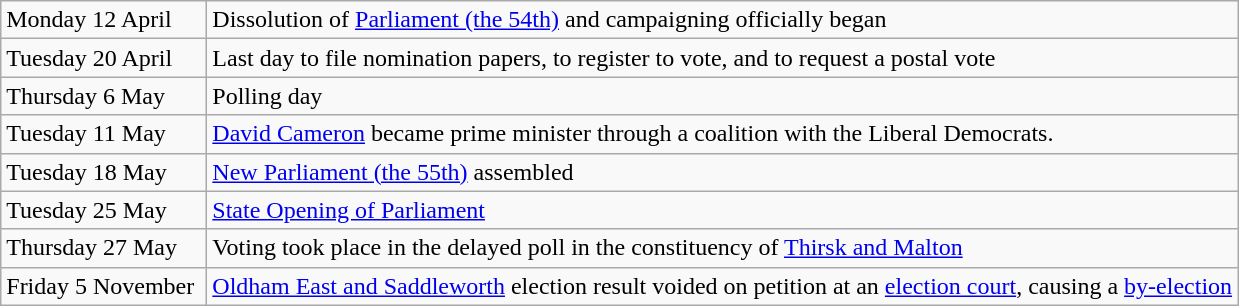<table class="wikitable">
<tr>
<td style="width:130px;">Monday 12 April</td>
<td>Dissolution of <a href='#'>Parliament (the 54th)</a> and campaigning officially began</td>
</tr>
<tr>
<td>Tuesday 20 April</td>
<td>Last day to file nomination papers, to register to vote, and to request a postal vote</td>
</tr>
<tr>
<td>Thursday 6 May</td>
<td>Polling day</td>
</tr>
<tr>
<td>Tuesday 11 May</td>
<td><a href='#'>David Cameron</a> became prime minister through a coalition with the Liberal Democrats.</td>
</tr>
<tr>
<td>Tuesday 18 May</td>
<td><a href='#'>New Parliament (the 55th)</a> assembled</td>
</tr>
<tr>
<td>Tuesday 25 May</td>
<td><a href='#'>State Opening of Parliament</a></td>
</tr>
<tr>
<td>Thursday 27 May</td>
<td>Voting took place in the delayed poll in the constituency of <a href='#'>Thirsk and Malton</a></td>
</tr>
<tr>
<td>Friday 5 November</td>
<td><a href='#'>Oldham East and Saddleworth</a> election result voided on petition at an <a href='#'>election court</a>, causing a <a href='#'>by-election</a></td>
</tr>
</table>
